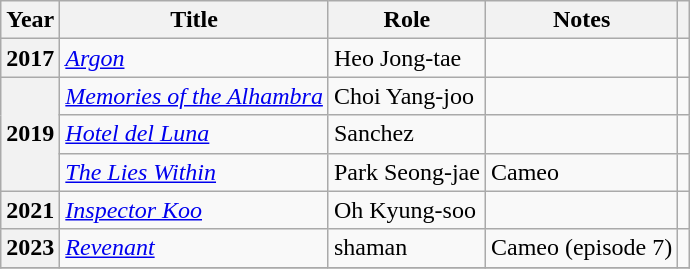<table class="wikitable sortable plainrowheaders">
<tr>
<th scope="col">Year</th>
<th scope="col">Title</th>
<th scope="col">Role</th>
<th>Notes</th>
<th scope="col" class="unsortable"></th>
</tr>
<tr>
<th scope="row">2017</th>
<td><em><a href='#'>Argon</a></em></td>
<td>Heo Jong-tae</td>
<td></td>
<td></td>
</tr>
<tr>
<th scope="row" rowspan="3">2019</th>
<td><em><a href='#'>Memories of the Alhambra</a></em></td>
<td>Choi Yang-joo</td>
<td></td>
<td></td>
</tr>
<tr>
<td><em><a href='#'>Hotel del Luna</a></em></td>
<td>Sanchez</td>
<td></td>
<td></td>
</tr>
<tr>
<td><em><a href='#'>The Lies Within</a></em></td>
<td>Park Seong-jae</td>
<td>Cameo</td>
<td></td>
</tr>
<tr>
<th scope="row">2021</th>
<td><em><a href='#'>Inspector Koo</a></em></td>
<td>Oh Kyung-soo</td>
<td></td>
<td></td>
</tr>
<tr>
<th scope="row">2023</th>
<td><em><a href='#'>Revenant</a></em></td>
<td>shaman</td>
<td>Cameo (episode 7)</td>
<td></td>
</tr>
<tr>
</tr>
</table>
